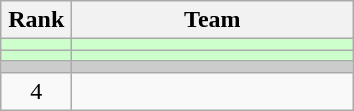<table class=wikitable style="text-align:center;">
<tr>
<th width=40>Rank</th>
<th width=180>Team</th>
</tr>
<tr bgcolor=#ccffcc>
<td></td>
<td align=left></td>
</tr>
<tr bgcolor=#ccffcc>
<td></td>
<td align=left></td>
</tr>
<tr bgcolor=#cccccc>
<td></td>
<td align=left></td>
</tr>
<tr>
<td>4</td>
<td align=left></td>
</tr>
</table>
